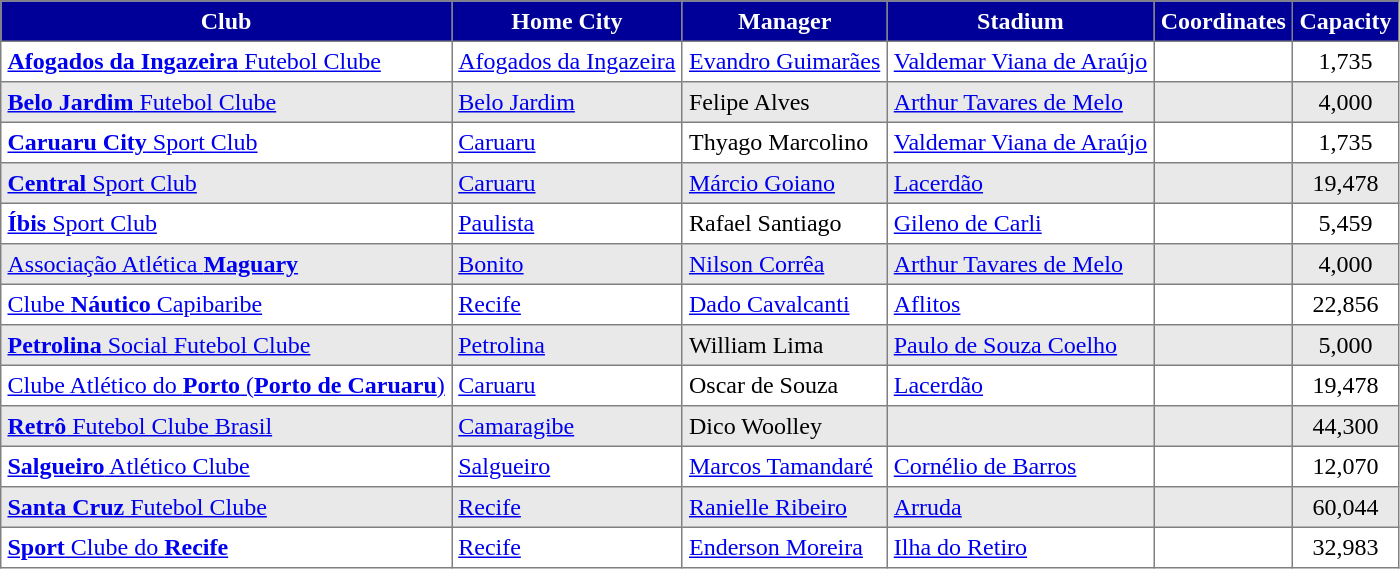<table class="toccolours" border="1" cellpadding="4" cellspacing="0" style="border-collapse: collapse; margin:0;">
<tr>
<th style="background: #009; color: #fff;">Club</th>
<th style="background: #009; color: #fff;">Home City</th>
<th style="background: #009; color: #fff;">Manager</th>
<th style="background: #009; color: #fff;">Stadium</th>
<th style="background: #009; color: #fff;">Coordinates</th>
<th style="background: #009; color: #fff;">Capacity</th>
</tr>
<tr style="background:white; color:black">
<td><a href='#'><strong>Afogados da Ingazeira</strong> Futebol Clube</a></td>
<td><a href='#'>Afogados da Ingazeira</a></td>
<td><a href='#'>Evandro Guimarães</a></td>
<td><a href='#'>Valdemar Viana de Araújo</a></td>
<td></td>
<td style="text-align:center">1,735</td>
</tr>
<tr style="background:#e9e9e9; color:black">
<td><a href='#'><strong>Belo Jardim</strong> Futebol Clube</a></td>
<td><a href='#'>Belo Jardim</a></td>
<td>Felipe Alves</td>
<td><a href='#'>Arthur Tavares de Melo</a> </td>
<td></td>
<td style="text-align:center">4,000</td>
</tr>
<tr style="background:white; color:black">
<td><a href='#'><strong>Caruaru City</strong> Sport Club</a></td>
<td><a href='#'>Caruaru</a></td>
<td>Thyago Marcolino</td>
<td><a href='#'>Valdemar Viana de Araújo</a> </td>
<td></td>
<td style="text-align:center">1,735</td>
</tr>
<tr style="background:#e9e9e9; color:black">
<td><a href='#'><strong>Central</strong> Sport Club</a></td>
<td><a href='#'>Caruaru</a></td>
<td><a href='#'>Márcio Goiano</a></td>
<td><a href='#'>Lacerdão</a></td>
<td></td>
<td style="text-align:center">19,478</td>
</tr>
<tr style="background:white; color:black">
<td><a href='#'><strong>Íbis</strong> Sport Club</a></td>
<td><a href='#'>Paulista</a></td>
<td>Rafael Santiago</td>
<td><a href='#'>Gileno de Carli</a> </td>
<td><small></small></td>
<td style="text-align:center">5,459</td>
</tr>
<tr style="background:#e9e9e9; color:black">
<td><a href='#'>Associação Atlética <strong>Maguary</strong></a></td>
<td><a href='#'>Bonito</a></td>
<td><a href='#'>Nilson Corrêa</a></td>
<td><a href='#'>Arthur Tavares de Melo</a></td>
<td></td>
<td style="text-align:center">4,000</td>
</tr>
<tr style="background:white; color:black">
<td><a href='#'>Clube <strong>Náutico</strong> Capibaribe</a></td>
<td><a href='#'>Recife</a></td>
<td><a href='#'>Dado Cavalcanti</a></td>
<td><a href='#'>Aflitos</a></td>
<td><small></small></td>
<td style="text-align:center">22,856</td>
</tr>
<tr style="background:#e9e9e9; color:black">
<td><a href='#'><strong>Petrolina</strong> Social Futebol Clube</a></td>
<td><a href='#'>Petrolina</a></td>
<td>William Lima</td>
<td><a href='#'>Paulo de Souza Coelho</a></td>
<td><small></small></td>
<td style="text-align:center">5,000</td>
</tr>
<tr style="background:white; color:black">
<td><a href='#'>Clube Atlético do <strong>Porto</strong> (<strong>Porto de Caruaru</strong>)</a></td>
<td><a href='#'>Caruaru</a></td>
<td>Oscar de Souza</td>
<td><a href='#'>Lacerdão</a></td>
<td></td>
<td style="text-align:center">19,478</td>
</tr>
<tr style="background:#e9e9e9; color:black">
<td><a href='#'><strong>Retrô</strong> Futebol Clube Brasil</a></td>
<td><a href='#'>Camaragibe</a></td>
<td>Dico Woolley</td>
<td></td>
<td><small></small></td>
<td style="text-align:center">44,300</td>
</tr>
<tr style="background:white; color:black">
<td><a href='#'><strong>Salgueiro</strong> Atlético Clube</a></td>
<td><a href='#'>Salgueiro</a></td>
<td><a href='#'>Marcos Tamandaré</a></td>
<td><a href='#'>Cornélio de Barros</a></td>
<td><small></small></td>
<td style="text-align:center">12,070</td>
</tr>
<tr style="background:#e9e9e9; color:black">
<td><a href='#'><strong>Santa Cruz</strong> Futebol Clube</a></td>
<td><a href='#'>Recife</a></td>
<td><a href='#'>Ranielle Ribeiro</a></td>
<td><a href='#'>Arruda</a></td>
<td><small></small></td>
<td style="text-align:center">60,044</td>
</tr>
<tr style="background:white; color:black">
<td><a href='#'><strong>Sport</strong> Clube do <strong>Recife</strong></a></td>
<td><a href='#'>Recife</a></td>
<td><a href='#'>Enderson Moreira</a></td>
<td><a href='#'>Ilha do Retiro</a></td>
<td><small></small></td>
<td style="text-align:center">32,983</td>
</tr>
</table>
